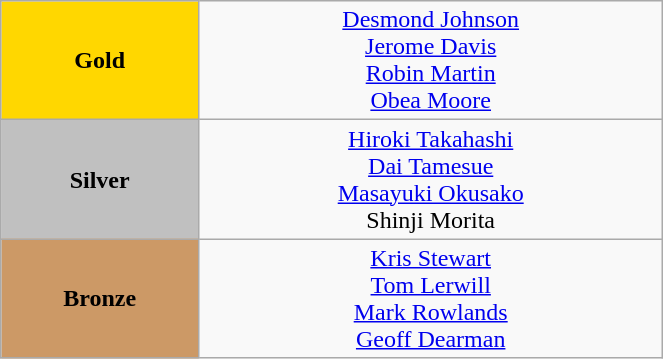<table class="wikitable" style="text-align:center; " width="35%">
<tr>
<td bgcolor="gold"><strong>Gold</strong></td>
<td><a href='#'>Desmond Johnson</a><br><a href='#'>Jerome Davis</a><br><a href='#'>Robin Martin</a><br><a href='#'>Obea Moore</a><br>  <small><em></em></small></td>
</tr>
<tr>
<td bgcolor="silver"><strong>Silver</strong></td>
<td><a href='#'>Hiroki Takahashi</a><br><a href='#'>Dai Tamesue</a><br><a href='#'>Masayuki Okusako</a><br>Shinji Morita<br>  <small><em></em></small></td>
</tr>
<tr>
<td bgcolor="CC9966"><strong>Bronze</strong></td>
<td><a href='#'>Kris Stewart</a><br><a href='#'>Tom Lerwill</a><br><a href='#'>Mark Rowlands</a><br><a href='#'>Geoff Dearman</a><br>  <small><em></em></small></td>
</tr>
</table>
